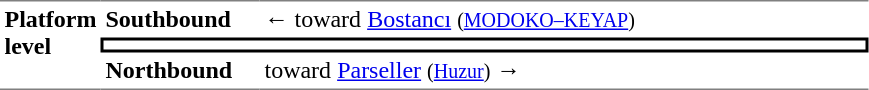<table cellpadding="3" cellspacing="0" border="0">
<tr>
<td rowspan="3" width="50" style="border-top-color: gray; border-bottom-color: gray; border-top-width: 1px; border-bottom-width: 1px; border-top-style: solid; border-bottom-style: solid;" valign="top"><strong>Platform level</strong></td>
<td width="100" style="border-top-color: gray; border-top-width: 1px; border-top-style: solid;"><strong>Southbound</strong></td>
<td width="400" style="border-top-color: gray; border-top-width: 1px; border-top-style: solid;">←  toward <a href='#'>Bostancı</a> <small>(<a href='#'>MODOKO–KEYAP</a>)</small></td>
</tr>
<tr>
<td colspan="2" style="border: 2px solid black; border-image: none; text-align: center;"></td>
</tr>
<tr>
<td style="border-bottom-color: gray; border-bottom-width: 1px; border-bottom-style: solid;"><strong>Northbound</strong></td>
<td style="border-bottom-color: gray; border-bottom-width: 1px; border-bottom-style: solid;"> toward <a href='#'>Parseller</a> <small>(<a href='#'>Huzur</a>)</small> →</td>
</tr>
</table>
